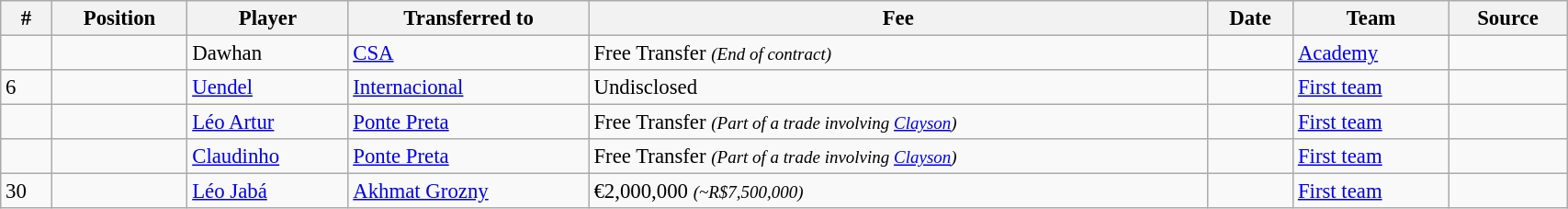<table class="wikitable sortable" style="width:90%; text-align:center; font-size:95%; text-align:left;">
<tr>
<th>#</th>
<th>Position</th>
<th>Player</th>
<th>Transferred to</th>
<th>Fee</th>
<th>Date</th>
<th>Team</th>
<th>Source</th>
</tr>
<tr>
<td></td>
<td></td>
<td> Dawhan</td>
<td> <a href='#'>CSA</a></td>
<td>Free Transfer <small><em>(End of contract)</em></small></td>
<td></td>
<td><a href='#'>Academy</a></td>
<td></td>
</tr>
<tr>
<td>6</td>
<td></td>
<td> <a href='#'>Uendel</a></td>
<td> <a href='#'>Internacional</a></td>
<td>Undisclosed</td>
<td></td>
<td><a href='#'>First team</a></td>
<td></td>
</tr>
<tr>
<td></td>
<td></td>
<td> <a href='#'>Léo Artur</a></td>
<td> <a href='#'>Ponte Preta</a></td>
<td>Free Transfer <small><em>(Part of a trade involving <a href='#'>Clayson</a>)</em></small></td>
<td></td>
<td><a href='#'>First team</a></td>
<td></td>
</tr>
<tr>
<td></td>
<td></td>
<td> <a href='#'>Claudinho</a></td>
<td> <a href='#'>Ponte Preta</a></td>
<td>Free Transfer <small><em>(Part of a trade involving <a href='#'>Clayson</a>)</em></small></td>
<td></td>
<td><a href='#'>First team</a></td>
<td></td>
</tr>
<tr>
<td>30</td>
<td></td>
<td> <a href='#'>Léo Jabá</a></td>
<td> <a href='#'>Akhmat Grozny</a></td>
<td>€2,000,000 <small><em>(~R$7,500,000)</em></small></td>
<td></td>
<td><a href='#'>First team</a></td>
<td></td>
</tr>
</table>
